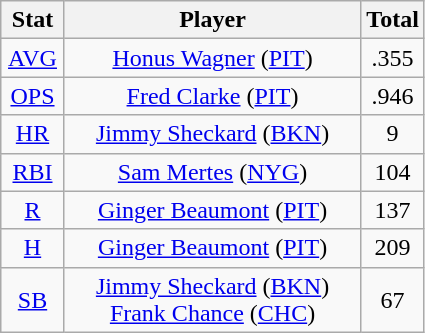<table class="wikitable" style="text-align:center;">
<tr>
<th style="width:15%;">Stat</th>
<th>Player</th>
<th style="width:15%;">Total</th>
</tr>
<tr>
<td><a href='#'>AVG</a></td>
<td><a href='#'>Honus Wagner</a> (<a href='#'>PIT</a>)</td>
<td>.355</td>
</tr>
<tr>
<td><a href='#'>OPS</a></td>
<td><a href='#'>Fred Clarke</a> (<a href='#'>PIT</a>)</td>
<td>.946</td>
</tr>
<tr>
<td><a href='#'>HR</a></td>
<td><a href='#'>Jimmy Sheckard</a> (<a href='#'>BKN</a>)</td>
<td>9</td>
</tr>
<tr>
<td><a href='#'>RBI</a></td>
<td><a href='#'>Sam Mertes</a> (<a href='#'>NYG</a>)</td>
<td>104</td>
</tr>
<tr>
<td><a href='#'>R</a></td>
<td><a href='#'>Ginger Beaumont</a> (<a href='#'>PIT</a>)</td>
<td>137</td>
</tr>
<tr>
<td><a href='#'>H</a></td>
<td><a href='#'>Ginger Beaumont</a> (<a href='#'>PIT</a>)</td>
<td>209</td>
</tr>
<tr>
<td><a href='#'>SB</a></td>
<td><a href='#'>Jimmy Sheckard</a> (<a href='#'>BKN</a>)<br><a href='#'>Frank Chance</a> (<a href='#'>CHC</a>)</td>
<td>67</td>
</tr>
</table>
